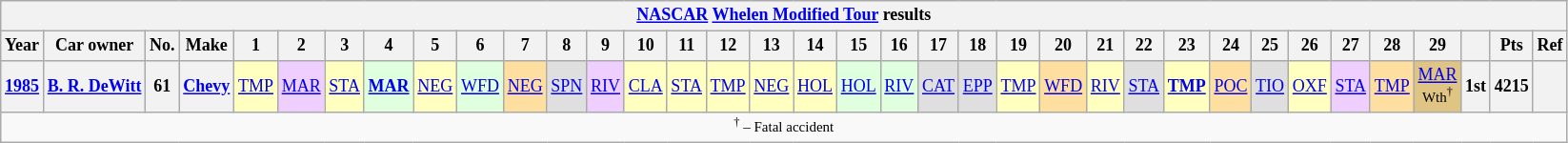<table class="wikitable" style="text-align:center; font-size:75%">
<tr>
<th colspan=38><a href='#'>NASCAR</a> <a href='#'>Whelen Modified Tour</a> results</th>
</tr>
<tr>
<th>Year</th>
<th>Car owner</th>
<th>No.</th>
<th>Make</th>
<th>1</th>
<th>2</th>
<th>3</th>
<th>4</th>
<th>5</th>
<th>6</th>
<th>7</th>
<th>8</th>
<th>9</th>
<th>10</th>
<th>11</th>
<th>12</th>
<th>13</th>
<th>14</th>
<th>15</th>
<th>16</th>
<th>17</th>
<th>18</th>
<th>19</th>
<th>20</th>
<th>21</th>
<th>22</th>
<th>23</th>
<th>24</th>
<th>25</th>
<th>26</th>
<th>27</th>
<th>28</th>
<th>29</th>
<th></th>
<th>Pts</th>
<th>Ref</th>
</tr>
<tr>
<th><a href='#'>1985</a></th>
<th><a href='#'>B. R. DeWitt</a></th>
<th>61</th>
<th><a href='#'>Chevy</a></th>
<td style="background:#FFFFBF;"><a href='#'>TMP</a><br></td>
<td style="background:#EFCFFF;"><a href='#'>MAR</a><br></td>
<td style="background:#FFFFBF;"><a href='#'>STA</a><br></td>
<td style="background:#DFFFDF;"><strong><a href='#'>MAR</a></strong><br></td>
<td style="background:#FFFFBF;"><a href='#'>NEG</a><br></td>
<td style="background:#DFFFDF;"><a href='#'>WFD</a><br></td>
<td style="background:#FFDF9F;"><a href='#'>NEG</a><br></td>
<td style="background:#DFDFDF;"><a href='#'>SPN</a><br></td>
<td style="background:#EFCFFF;"><a href='#'>RIV</a><br></td>
<td style="background:#FFFFBF;"><a href='#'>CLA</a><br></td>
<td style="background:#FFFFBF;"><a href='#'>STA</a><br></td>
<td style="background:#FFFFBF;"><a href='#'>TMP</a><br></td>
<td style="background:#FFFFBF;"><a href='#'>NEG</a><br></td>
<td style="background:#FFFFBF;"><a href='#'>HOL</a><br></td>
<td style="background:#DFFFDF;"><a href='#'>HOL</a><br></td>
<td style="background:#DFFFDF;"><a href='#'>RIV</a><br></td>
<td style="background:#DFDFDF;"><a href='#'>CAT</a><br></td>
<td style="background:#DFDFDF;"><a href='#'>EPP</a><br></td>
<td style="background:#FFFFBF;"><a href='#'>TMP</a><br></td>
<td style="background:#FFDF9F;"><a href='#'>WFD</a><br></td>
<td style="background:#FFFFBF;"><a href='#'>RIV</a><br></td>
<td style="background:#DFDFDF;"><a href='#'>STA</a><br></td>
<td style="background:#FFFFBF;"><strong><a href='#'>TMP</a></strong><br></td>
<td style="background:#FFDF9F;"><a href='#'>POC</a><br></td>
<td style="background:#DFDFDF;"><a href='#'>TIO</a><br></td>
<td style="background:#FFFFBF;"><a href='#'>OXF</a><br></td>
<td style="background:#EFCFFF;"><a href='#'>STA</a><br></td>
<td style="background:#FFDF9F;"><a href='#'>TMP</a><br></td>
<td style="background:#DFC484;"><a href='#'>MAR</a><br><small>Wth<sup>†</sup></small></td>
<th>1st</th>
<th>4215</th>
<th></th>
</tr>
<tr>
<td colspan=38><small><sup>†</sup> – Fatal accident</small></td>
</tr>
</table>
